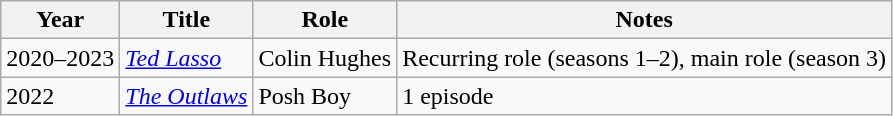<table class="wikitable sortable">
<tr>
<th>Year</th>
<th>Title</th>
<th>Role</th>
<th class="unsortable">Notes</th>
</tr>
<tr>
<td>2020–2023</td>
<td><em><a href='#'>Ted Lasso</a></em></td>
<td>Colin Hughes</td>
<td>Recurring role (seasons 1–2), main role (season 3)</td>
</tr>
<tr>
<td>2022</td>
<td><em><a href='#'>The Outlaws</a></em></td>
<td>Posh Boy</td>
<td>1 episode</td>
</tr>
</table>
